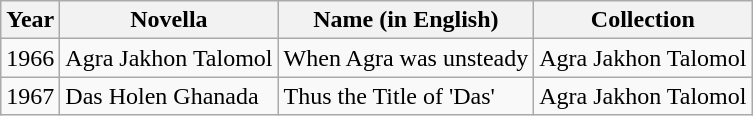<table class="wikitable">
<tr>
<th>Year</th>
<th>Novella</th>
<th>Name (in English)</th>
<th>Collection</th>
</tr>
<tr>
<td>1966</td>
<td>Agra Jakhon Talomol</td>
<td>When Agra was unsteady</td>
<td>Agra Jakhon Talomol</td>
</tr>
<tr>
<td>1967</td>
<td>Das Holen Ghanada</td>
<td>Thus the Title of 'Das'</td>
<td>Agra Jakhon Talomol</td>
</tr>
</table>
